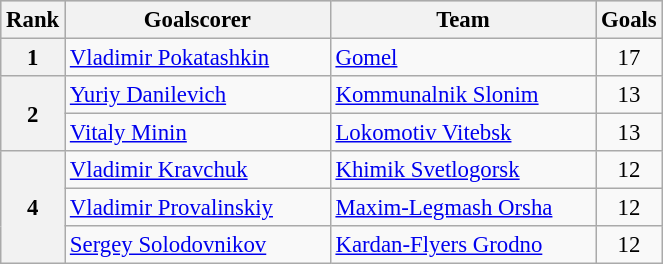<table class="wikitable" style="font-size: 95%;">
<tr bgcolor="#CCCCCC" align="center">
<th>Rank</th>
<th width=170>Goalscorer</th>
<th width=170>Team</th>
<th>Goals</th>
</tr>
<tr>
<th align="center">1</th>
<td> <a href='#'>Vladimir Pokatashkin</a></td>
<td><a href='#'>Gomel</a></td>
<td align="center">17</td>
</tr>
<tr>
<th align="center" rowspan="2">2</th>
<td> <a href='#'>Yuriy Danilevich</a></td>
<td><a href='#'>Kommunalnik Slonim</a></td>
<td align="center">13</td>
</tr>
<tr>
<td> <a href='#'>Vitaly Minin</a></td>
<td><a href='#'>Lokomotiv Vitebsk</a></td>
<td align="center">13</td>
</tr>
<tr>
<th align="center" rowspan="3">4</th>
<td> <a href='#'>Vladimir Kravchuk</a></td>
<td><a href='#'>Khimik Svetlogorsk</a></td>
<td align="center">12</td>
</tr>
<tr>
<td> <a href='#'>Vladimir Provalinskiy</a></td>
<td><a href='#'>Maxim-Legmash Orsha</a></td>
<td align="center">12</td>
</tr>
<tr>
<td> <a href='#'>Sergey Solodovnikov</a></td>
<td><a href='#'>Kardan-Flyers Grodno</a></td>
<td align="center">12</td>
</tr>
</table>
